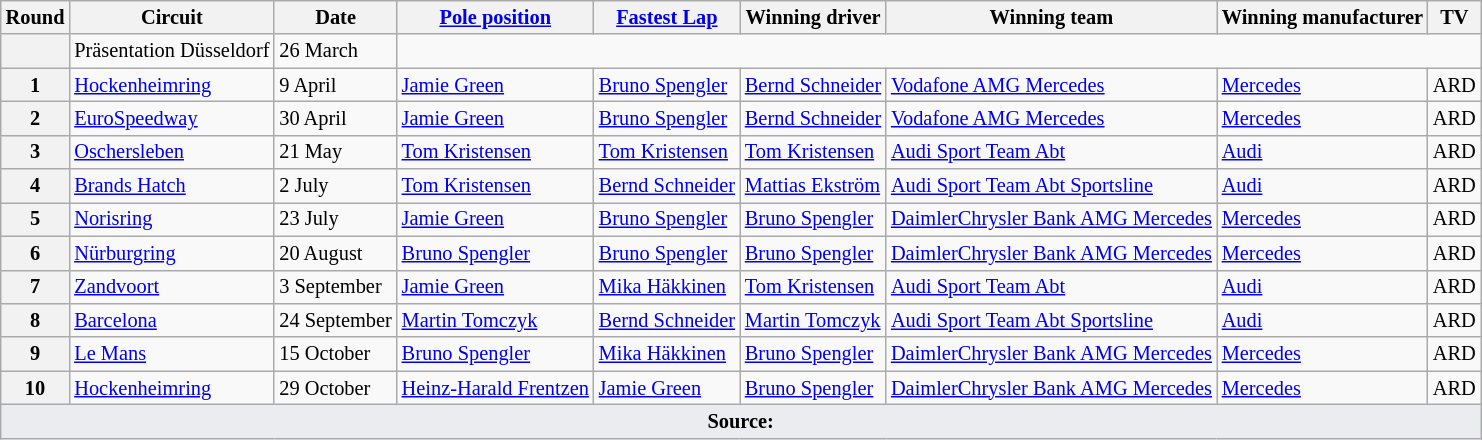<table class="wikitable" style="font-size: 85%">
<tr>
<th>Round</th>
<th>Circuit</th>
<th>Date</th>
<th><a href='#'>Pole position</a></th>
<th><a href='#'>Fastest Lap</a></th>
<th>Winning driver</th>
<th>Winning team</th>
<th>Winning manufacturer</th>
<th>TV</th>
</tr>
<tr>
<th></th>
<td> Präsentation Düsseldorf</td>
<td>26 March</td>
<td colspan=6></td>
</tr>
<tr>
<th>1</th>
<td> <a href='#'>Hockenheimring</a></td>
<td>9 April</td>
<td> <a href='#'>Jamie Green</a></td>
<td> <a href='#'>Bruno Spengler</a></td>
<td> <a href='#'>Bernd Schneider</a></td>
<td><a href='#'>Vodafone AMG Mercedes</a></td>
<td><a href='#'>Mercedes</a></td>
<td>ARD</td>
</tr>
<tr>
<th>2</th>
<td> <a href='#'>EuroSpeedway</a></td>
<td>30 April</td>
<td> <a href='#'>Jamie Green</a></td>
<td> <a href='#'>Bruno Spengler</a></td>
<td> <a href='#'>Bernd Schneider</a></td>
<td><a href='#'>Vodafone AMG Mercedes</a></td>
<td><a href='#'>Mercedes</a></td>
<td>ARD</td>
</tr>
<tr>
<th>3</th>
<td> <a href='#'>Oschersleben</a></td>
<td>21 May</td>
<td> <a href='#'>Tom Kristensen</a></td>
<td> <a href='#'>Tom Kristensen</a></td>
<td> <a href='#'>Tom Kristensen</a></td>
<td><a href='#'>Audi Sport Team Abt</a></td>
<td><a href='#'>Audi</a></td>
<td>ARD</td>
</tr>
<tr>
<th>4</th>
<td> <a href='#'>Brands Hatch</a></td>
<td>2 July</td>
<td> <a href='#'>Tom Kristensen</a></td>
<td> <a href='#'>Bernd Schneider</a></td>
<td> <a href='#'>Mattias Ekström</a></td>
<td><a href='#'>Audi Sport Team Abt Sportsline</a></td>
<td><a href='#'>Audi</a></td>
<td>ARD</td>
</tr>
<tr>
<th>5</th>
<td> <a href='#'>Norisring</a></td>
<td>23 July</td>
<td> <a href='#'>Jamie Green</a></td>
<td> <a href='#'>Bruno Spengler</a></td>
<td> <a href='#'>Bruno Spengler</a></td>
<td><a href='#'>DaimlerChrysler Bank AMG Mercedes</a></td>
<td><a href='#'>Mercedes</a></td>
<td>ARD</td>
</tr>
<tr>
<th>6</th>
<td> <a href='#'>Nürburgring</a></td>
<td>20 August</td>
<td> <a href='#'>Bruno Spengler</a></td>
<td> <a href='#'>Bruno Spengler</a></td>
<td> <a href='#'>Bruno Spengler</a></td>
<td><a href='#'>DaimlerChrysler Bank AMG Mercedes</a></td>
<td><a href='#'>Mercedes</a></td>
<td>ARD</td>
</tr>
<tr>
<th>7</th>
<td> <a href='#'>Zandvoort</a></td>
<td>3 September</td>
<td> <a href='#'>Jamie Green</a></td>
<td> <a href='#'>Mika Häkkinen</a></td>
<td> <a href='#'>Tom Kristensen</a></td>
<td><a href='#'>Audi Sport Team Abt</a></td>
<td><a href='#'>Audi</a></td>
<td>ARD</td>
</tr>
<tr>
<th>8</th>
<td> <a href='#'>Barcelona</a></td>
<td>24 September</td>
<td> <a href='#'>Martin Tomczyk</a></td>
<td> <a href='#'>Bernd Schneider</a></td>
<td> <a href='#'>Martin Tomczyk</a></td>
<td><a href='#'>Audi Sport Team Abt Sportsline</a></td>
<td><a href='#'>Audi</a></td>
<td>ARD</td>
</tr>
<tr>
<th>9</th>
<td> <a href='#'>Le Mans</a></td>
<td>15 October</td>
<td> <a href='#'>Bruno Spengler</a></td>
<td> <a href='#'>Mika Häkkinen</a></td>
<td> <a href='#'>Bruno Spengler</a></td>
<td><a href='#'>DaimlerChrysler Bank AMG Mercedes</a></td>
<td><a href='#'>Mercedes</a></td>
<td>ARD</td>
</tr>
<tr>
<th>10</th>
<td> <a href='#'>Hockenheimring</a></td>
<td>29 October</td>
<td> <a href='#'>Heinz-Harald Frentzen</a></td>
<td> <a href='#'>Jamie Green</a></td>
<td> <a href='#'>Bruno Spengler</a></td>
<td><a href='#'>DaimlerChrysler Bank AMG Mercedes</a></td>
<td><a href='#'>Mercedes</a></td>
<td>ARD</td>
</tr>
<tr class="sortbottom">
<td colspan="10" style="background-color:#EAECF0;text-align:center"><strong>Source:</strong></td>
</tr>
</table>
